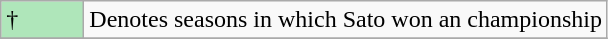<table class="wikitable">
<tr>
<td style="background:#afe6ba; width:3em;">†</td>
<td>Denotes seasons in which Sato won an championship</td>
</tr>
<tr>
</tr>
</table>
